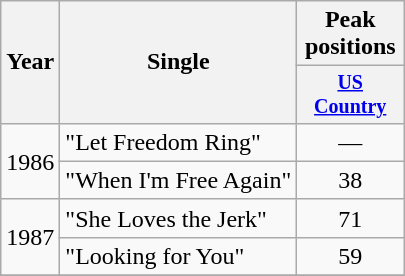<table class="wikitable" style="text-align:center;">
<tr>
<th rowspan="2">Year</th>
<th rowspan="2">Single</th>
<th colspan="1">Peak positions</th>
</tr>
<tr style="font-size:smaller;">
<th width="65"><a href='#'>US Country</a></th>
</tr>
<tr>
<td rowspan="2">1986</td>
<td align="left">"Let Freedom Ring"</td>
<td>—</td>
</tr>
<tr>
<td align="left">"When I'm Free Again"</td>
<td>38</td>
</tr>
<tr>
<td rowspan="2">1987</td>
<td align="left">"She Loves the Jerk"</td>
<td>71</td>
</tr>
<tr>
<td align="left">"Looking for You"</td>
<td>59</td>
</tr>
<tr>
</tr>
</table>
